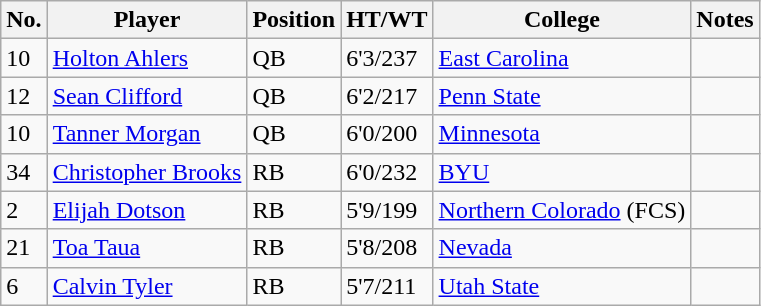<table class = "wikitable sortable">
<tr>
<th>No.</th>
<th>Player</th>
<th>Position</th>
<th class="unsortable">HT/WT</th>
<th>College</th>
<th class="unsortable">Notes</th>
</tr>
<tr>
<td>10</td>
<td><a href='#'>Holton Ahlers</a></td>
<td>QB</td>
<td>6'3/237</td>
<td><a href='#'>East Carolina</a></td>
<td></td>
</tr>
<tr>
<td>12</td>
<td><a href='#'>Sean Clifford</a></td>
<td>QB</td>
<td>6'2/217</td>
<td><a href='#'>Penn State</a></td>
<td></td>
</tr>
<tr>
<td>10</td>
<td><a href='#'>Tanner Morgan</a></td>
<td>QB</td>
<td>6'0/200</td>
<td><a href='#'>Minnesota</a></td>
<td></td>
</tr>
<tr>
<td>34</td>
<td><a href='#'>Christopher Brooks</a></td>
<td>RB</td>
<td>6'0/232</td>
<td><a href='#'>BYU</a></td>
<td></td>
</tr>
<tr>
<td>2</td>
<td><a href='#'>Elijah Dotson</a></td>
<td>RB</td>
<td>5'9/199</td>
<td><a href='#'>Northern Colorado</a> (FCS)</td>
<td></td>
</tr>
<tr>
<td>21</td>
<td><a href='#'>Toa Taua</a></td>
<td>RB</td>
<td>5'8/208</td>
<td><a href='#'>Nevada</a></td>
<td></td>
</tr>
<tr>
<td>6</td>
<td><a href='#'>Calvin Tyler</a></td>
<td>RB</td>
<td>5'7/211</td>
<td><a href='#'>Utah State</a></td>
<td></td>
</tr>
</table>
